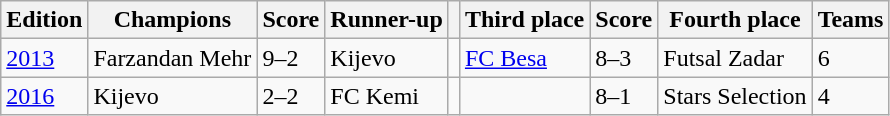<table class="wikitable">
<tr>
<th>Edition</th>
<th>Champions</th>
<th>Score</th>
<th>Runner-up</th>
<th></th>
<th>Third place</th>
<th>Score</th>
<th>Fourth place</th>
<th>Teams</th>
</tr>
<tr>
<td><a href='#'>2013</a></td>
<td>Farzandan Mehr</td>
<td>9–2</td>
<td>Kijevo</td>
<td></td>
<td><a href='#'>FC Besa</a></td>
<td>8–3</td>
<td>Futsal Zadar</td>
<td>6</td>
</tr>
<tr>
<td><a href='#'>2016</a></td>
<td>Kijevo</td>
<td>2–2</td>
<td>FC Kemi</td>
<td></td>
<td></td>
<td>8–1</td>
<td>Stars Selection</td>
<td>4</td>
</tr>
</table>
